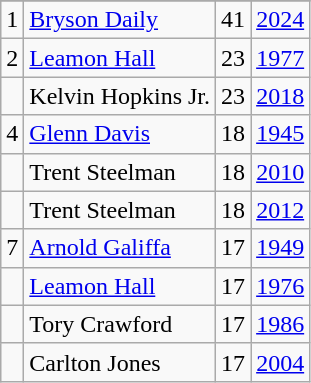<table class="wikitable">
<tr>
</tr>
<tr>
<td>1</td>
<td><a href='#'>Bryson Daily</a></td>
<td><abbr>41</abbr></td>
<td><a href='#'>2024</a></td>
</tr>
<tr>
<td>2</td>
<td><a href='#'>Leamon Hall</a></td>
<td><abbr>23</abbr></td>
<td><a href='#'>1977</a></td>
</tr>
<tr>
<td></td>
<td>Kelvin Hopkins Jr.</td>
<td><abbr>23</abbr></td>
<td><a href='#'>2018</a></td>
</tr>
<tr>
<td>4</td>
<td><a href='#'>Glenn Davis</a></td>
<td><abbr>18</abbr></td>
<td><a href='#'>1945</a></td>
</tr>
<tr>
<td></td>
<td>Trent Steelman</td>
<td><abbr>18</abbr></td>
<td><a href='#'>2010</a></td>
</tr>
<tr>
<td></td>
<td>Trent Steelman</td>
<td><abbr>18</abbr></td>
<td><a href='#'>2012</a></td>
</tr>
<tr>
<td>7</td>
<td><a href='#'>Arnold Galiffa</a></td>
<td><abbr>17</abbr></td>
<td><a href='#'>1949</a></td>
</tr>
<tr>
<td></td>
<td><a href='#'>Leamon Hall</a></td>
<td><abbr>17</abbr></td>
<td><a href='#'>1976</a></td>
</tr>
<tr>
<td></td>
<td>Tory Crawford</td>
<td><abbr>17</abbr></td>
<td><a href='#'>1986</a></td>
</tr>
<tr>
<td></td>
<td>Carlton Jones</td>
<td><abbr>17</abbr></td>
<td><a href='#'>2004</a></td>
</tr>
</table>
